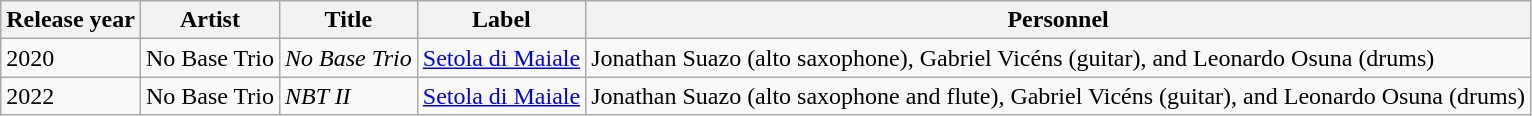<table class="wikitable sortable">
<tr>
<th>Release year</th>
<th>Artist</th>
<th>Title</th>
<th>Label</th>
<th>Personnel</th>
</tr>
<tr>
<td>2020</td>
<td>No Base Trio</td>
<td><em>No Base Trio</em></td>
<td><a href='#'>Setola di Maiale</a></td>
<td>Jonathan Suazo (alto saxophone), Gabriel Vicéns (guitar), and Leonardo Osuna (drums)</td>
</tr>
<tr>
<td>2022</td>
<td>No Base Trio</td>
<td><em>NBT II</em></td>
<td><a href='#'>Setola di Maiale</a></td>
<td>Jonathan Suazo (alto saxophone and flute), Gabriel Vicéns (guitar), and Leonardo Osuna (drums)</td>
</tr>
</table>
